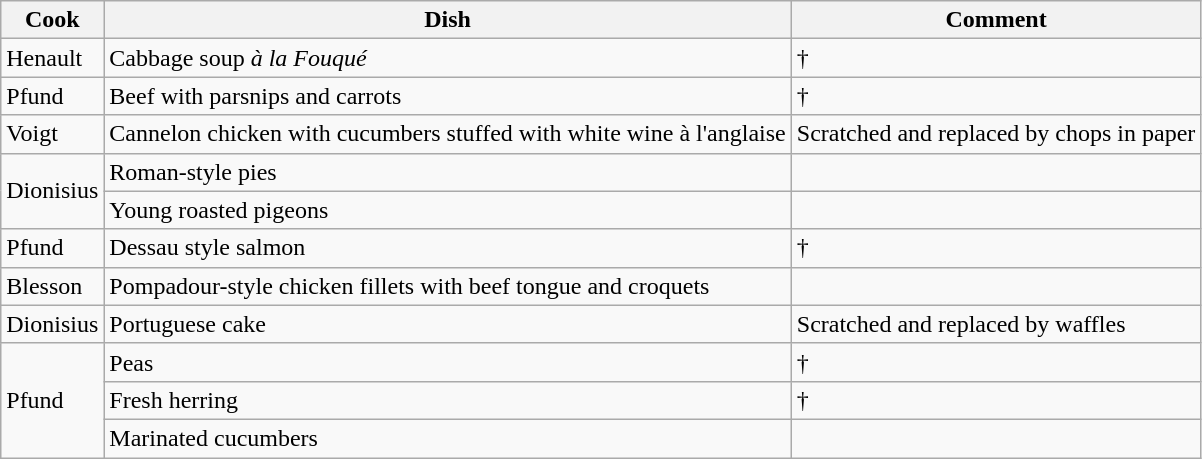<table class="wikitable center">
<tr>
<th>Cook</th>
<th>Dish</th>
<th>Comment</th>
</tr>
<tr>
<td>Henault</td>
<td>Cabbage soup <em>à la Fouqué</em></td>
<td>†</td>
</tr>
<tr>
<td>Pfund</td>
<td>Beef with parsnips and carrots</td>
<td>†</td>
</tr>
<tr>
<td>Voigt</td>
<td>Cannelon chicken with cucumbers stuffed with white wine à l'anglaise</td>
<td>Scratched and replaced by chops in paper</td>
</tr>
<tr>
<td rowspan="2">Dionisius</td>
<td>Roman-style pies</td>
<td></td>
</tr>
<tr>
<td>Young roasted pigeons</td>
<td></td>
</tr>
<tr>
<td>Pfund</td>
<td>Dessau style salmon</td>
<td>†</td>
</tr>
<tr>
<td>Blesson</td>
<td>Pompadour-style chicken fillets with beef tongue and croquets</td>
<td></td>
</tr>
<tr>
<td>Dionisius</td>
<td>Portuguese cake</td>
<td>Scratched and replaced by waffles</td>
</tr>
<tr>
<td rowspan="3">Pfund</td>
<td>Peas</td>
<td>†</td>
</tr>
<tr>
<td>Fresh herring</td>
<td>†</td>
</tr>
<tr>
<td>Marinated cucumbers</td>
<td></td>
</tr>
</table>
